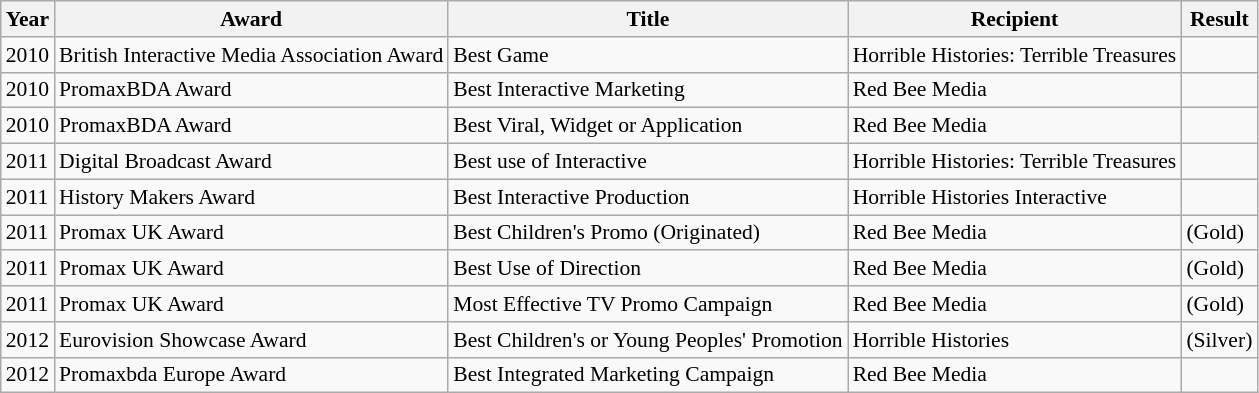<table class="wikitable" style="font-size:90%;">
<tr>
<th>Year</th>
<th>Award</th>
<th>Title</th>
<th>Recipient</th>
<th>Result</th>
</tr>
<tr>
<td>2010</td>
<td>British Interactive Media Association Award</td>
<td>Best Game</td>
<td>Horrible Histories: Terrible Treasures</td>
<td></td>
</tr>
<tr>
<td>2010</td>
<td>PromaxBDA Award</td>
<td>Best Interactive Marketing</td>
<td>Red Bee Media</td>
<td></td>
</tr>
<tr>
<td>2010</td>
<td>PromaxBDA Award</td>
<td>Best Viral, Widget or Application</td>
<td>Red Bee Media</td>
<td></td>
</tr>
<tr>
<td>2011</td>
<td>Digital Broadcast Award</td>
<td>Best use of Interactive</td>
<td>Horrible Histories: Terrible Treasures</td>
<td></td>
</tr>
<tr>
<td>2011</td>
<td>History Makers Award</td>
<td>Best Interactive Production</td>
<td>Horrible Histories Interactive</td>
<td></td>
</tr>
<tr>
<td>2011</td>
<td>Promax UK Award</td>
<td>Best Children's Promo (Originated)</td>
<td>Red Bee Media</td>
<td> (Gold)</td>
</tr>
<tr>
<td>2011</td>
<td>Promax UK Award</td>
<td>Best Use of Direction</td>
<td>Red Bee Media</td>
<td> (Gold)</td>
</tr>
<tr>
<td>2011</td>
<td>Promax UK Award</td>
<td>Most Effective TV Promo Campaign</td>
<td>Red Bee Media</td>
<td> (Gold)</td>
</tr>
<tr>
<td>2012</td>
<td>Eurovision Showcase Award</td>
<td>Best Children's or Young Peoples' Promotion</td>
<td>Horrible Histories</td>
<td> (Silver)</td>
</tr>
<tr>
<td>2012</td>
<td>Promaxbda Europe Award</td>
<td>Best Integrated Marketing Campaign</td>
<td>Red Bee Media</td>
<td></td>
</tr>
</table>
